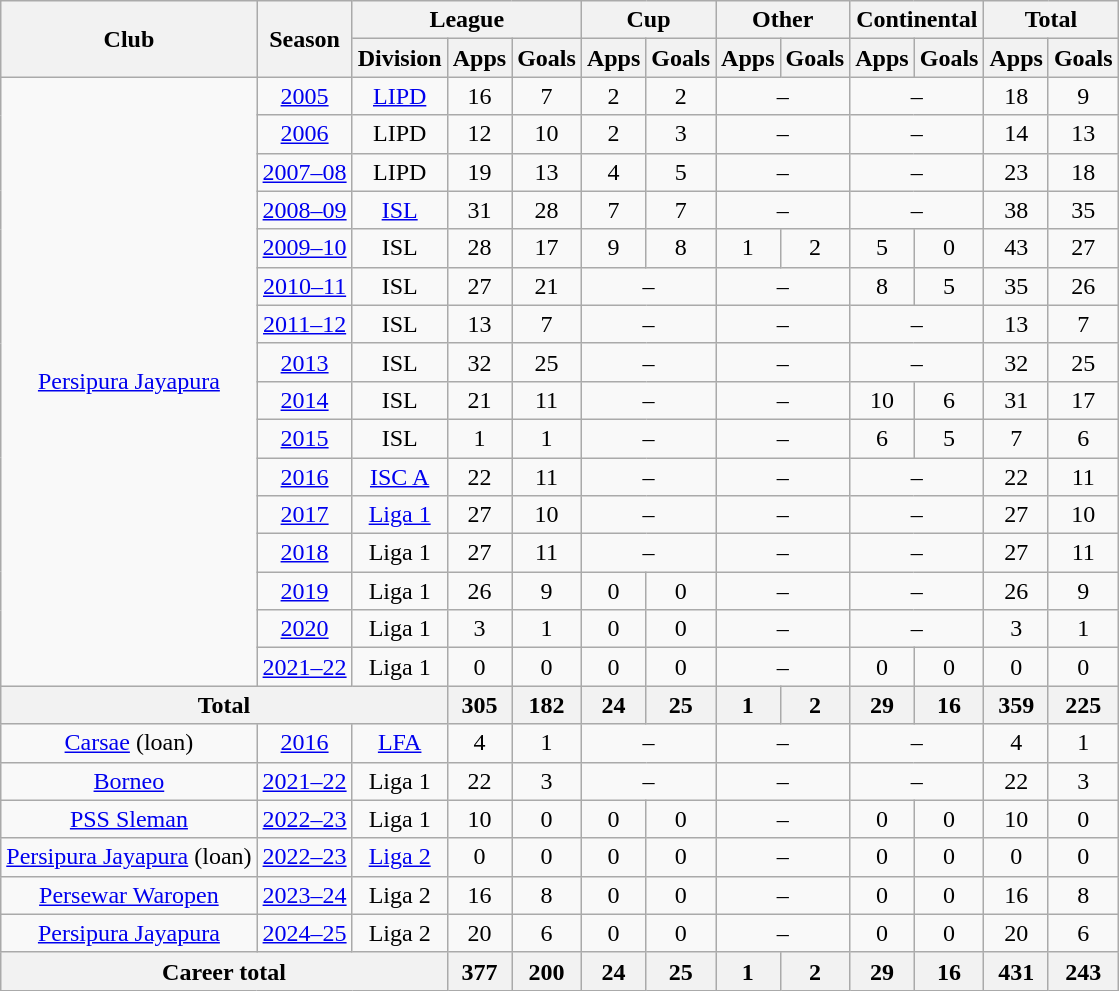<table class="wikitable" style="text-align:center">
<tr>
<th rowspan="2">Club</th>
<th rowspan="2">Season</th>
<th colspan="3">League</th>
<th colspan=2>Cup</th>
<th colspan=2>Other</th>
<th colspan=2>Continental</th>
<th colspan=2>Total</th>
</tr>
<tr>
<th>Division</th>
<th>Apps</th>
<th>Goals</th>
<th>Apps</th>
<th>Goals</th>
<th>Apps</th>
<th>Goals</th>
<th>Apps</th>
<th>Goals</th>
<th>Apps</th>
<th>Goals</th>
</tr>
<tr>
<td rowspan="16"><a href='#'>Persipura Jayapura</a></td>
<td><a href='#'>2005</a></td>
<td rowspan="1"><a href='#'>LIPD</a></td>
<td>16</td>
<td>7</td>
<td>2</td>
<td>2</td>
<td colspan="2">–</td>
<td colspan="2">–</td>
<td>18</td>
<td>9</td>
</tr>
<tr>
<td><a href='#'>2006</a></td>
<td rowspan="1">LIPD</td>
<td>12</td>
<td>10</td>
<td>2</td>
<td>3</td>
<td colspan="2">–</td>
<td colspan="2">–</td>
<td>14</td>
<td>13</td>
</tr>
<tr>
<td><a href='#'>2007–08</a></td>
<td rowspan="1">LIPD</td>
<td>19</td>
<td>13</td>
<td>4</td>
<td>5</td>
<td colspan="2">–</td>
<td colspan="2">–</td>
<td>23</td>
<td>18</td>
</tr>
<tr>
<td><a href='#'>2008–09</a></td>
<td rowspan="1"><a href='#'>ISL</a></td>
<td>31</td>
<td>28</td>
<td>7</td>
<td>7</td>
<td colspan="2">–</td>
<td colspan="2">–</td>
<td>38</td>
<td>35</td>
</tr>
<tr>
<td><a href='#'>2009–10</a></td>
<td rowspan="1">ISL</td>
<td>28</td>
<td>17</td>
<td>9</td>
<td>8</td>
<td>1</td>
<td>2</td>
<td>5</td>
<td>0</td>
<td>43</td>
<td>27</td>
</tr>
<tr>
<td><a href='#'>2010–11</a></td>
<td rowspan="1">ISL</td>
<td>27</td>
<td>21</td>
<td colspan="2">–</td>
<td colspan="2">–</td>
<td>8</td>
<td>5</td>
<td>35</td>
<td>26</td>
</tr>
<tr>
<td><a href='#'>2011–12</a></td>
<td rowspan="1">ISL</td>
<td>13</td>
<td>7</td>
<td colspan="2">–</td>
<td colspan="2">–</td>
<td colspan="2">–</td>
<td>13</td>
<td>7</td>
</tr>
<tr>
<td><a href='#'>2013</a></td>
<td rowspan="1">ISL</td>
<td>32</td>
<td>25</td>
<td colspan="2">–</td>
<td colspan="2">–</td>
<td colspan="2">–</td>
<td>32</td>
<td>25</td>
</tr>
<tr>
<td><a href='#'>2014</a></td>
<td rowspan="1">ISL</td>
<td>21</td>
<td>11</td>
<td colspan="2">–</td>
<td colspan="2">–</td>
<td>10</td>
<td>6</td>
<td>31</td>
<td>17</td>
</tr>
<tr>
<td><a href='#'>2015</a></td>
<td rowspan="1">ISL</td>
<td>1</td>
<td>1</td>
<td colspan="2">–</td>
<td colspan="2">–</td>
<td>6</td>
<td>5</td>
<td>7</td>
<td>6</td>
</tr>
<tr>
<td><a href='#'>2016</a></td>
<td><a href='#'>ISC A</a></td>
<td>22</td>
<td>11</td>
<td colspan="2">–</td>
<td colspan="2">–</td>
<td colspan="2">–</td>
<td>22</td>
<td>11</td>
</tr>
<tr>
<td><a href='#'>2017</a></td>
<td rowspan="1"><a href='#'>Liga 1</a></td>
<td>27</td>
<td>10</td>
<td colspan="2">–</td>
<td colspan="2">–</td>
<td colspan="2">–</td>
<td>27</td>
<td>10</td>
</tr>
<tr>
<td><a href='#'>2018</a></td>
<td rowspan="1" valign="center">Liga 1</td>
<td>27</td>
<td>11</td>
<td colspan="2">–</td>
<td colspan="2">–</td>
<td colspan="2">–</td>
<td>27</td>
<td>11</td>
</tr>
<tr>
<td><a href='#'>2019</a></td>
<td rowspan="1" valign="center">Liga 1</td>
<td>26</td>
<td>9</td>
<td>0</td>
<td>0</td>
<td colspan="2">–</td>
<td colspan="2">–</td>
<td>26</td>
<td>9</td>
</tr>
<tr>
<td><a href='#'>2020</a></td>
<td rowspan="1" valign="center">Liga 1</td>
<td>3</td>
<td>1</td>
<td>0</td>
<td>0</td>
<td colspan="2">–</td>
<td colspan="2">–</td>
<td>3</td>
<td>1</td>
</tr>
<tr>
<td><a href='#'>2021–22</a></td>
<td rowspan="1" valign="center">Liga 1</td>
<td>0</td>
<td>0</td>
<td>0</td>
<td>0</td>
<td colspan="2">–</td>
<td>0</td>
<td>0</td>
<td>0</td>
<td>0</td>
</tr>
<tr>
<th colspan="3">Total</th>
<th>305</th>
<th>182</th>
<th>24</th>
<th>25</th>
<th>1</th>
<th>2</th>
<th>29</th>
<th>16</th>
<th>359</th>
<th>225</th>
</tr>
<tr>
<td rowspan="1"><a href='#'>Carsae</a> (loan)</td>
<td><a href='#'>2016</a></td>
<td rowspan="1"><a href='#'>LFA</a></td>
<td>4</td>
<td>1</td>
<td colspan="2">–</td>
<td colspan="2">–</td>
<td colspan="2">–</td>
<td>4</td>
<td>1</td>
</tr>
<tr>
<td rowspan="1"><a href='#'>Borneo</a></td>
<td><a href='#'>2021–22</a></td>
<td rowspan="1">Liga 1</td>
<td>22</td>
<td>3</td>
<td colspan="2">–</td>
<td colspan="2">–</td>
<td colspan="2">–</td>
<td>22</td>
<td>3</td>
</tr>
<tr>
<td rowspan="1"><a href='#'>PSS Sleman</a></td>
<td><a href='#'>2022–23</a></td>
<td rowspan="1">Liga 1</td>
<td>10</td>
<td>0</td>
<td>0</td>
<td>0</td>
<td colspan="2">–</td>
<td>0</td>
<td>0</td>
<td>10</td>
<td>0</td>
</tr>
<tr>
<td rowspan="1"><a href='#'>Persipura Jayapura</a> (loan)</td>
<td><a href='#'>2022–23</a></td>
<td rowspan="1"><a href='#'>Liga 2</a></td>
<td>0</td>
<td>0</td>
<td>0</td>
<td>0</td>
<td colspan="2">–</td>
<td>0</td>
<td>0</td>
<td>0</td>
<td>0</td>
</tr>
<tr>
<td rowspan="1"><a href='#'>Persewar Waropen</a></td>
<td><a href='#'>2023–24</a></td>
<td rowspan="1">Liga 2</td>
<td>16</td>
<td>8</td>
<td>0</td>
<td>0</td>
<td colspan="2">–</td>
<td>0</td>
<td>0</td>
<td>16</td>
<td>8</td>
</tr>
<tr>
<td rowspan="1"><a href='#'>Persipura Jayapura</a></td>
<td><a href='#'>2024–25</a></td>
<td rowspan="1">Liga 2</td>
<td>20</td>
<td>6</td>
<td>0</td>
<td>0</td>
<td colspan="2">–</td>
<td>0</td>
<td>0</td>
<td>20</td>
<td>6</td>
</tr>
<tr>
<th colspan="3">Career total</th>
<th>377</th>
<th>200</th>
<th>24</th>
<th>25</th>
<th>1</th>
<th>2</th>
<th>29</th>
<th>16</th>
<th>431</th>
<th>243</th>
</tr>
</table>
